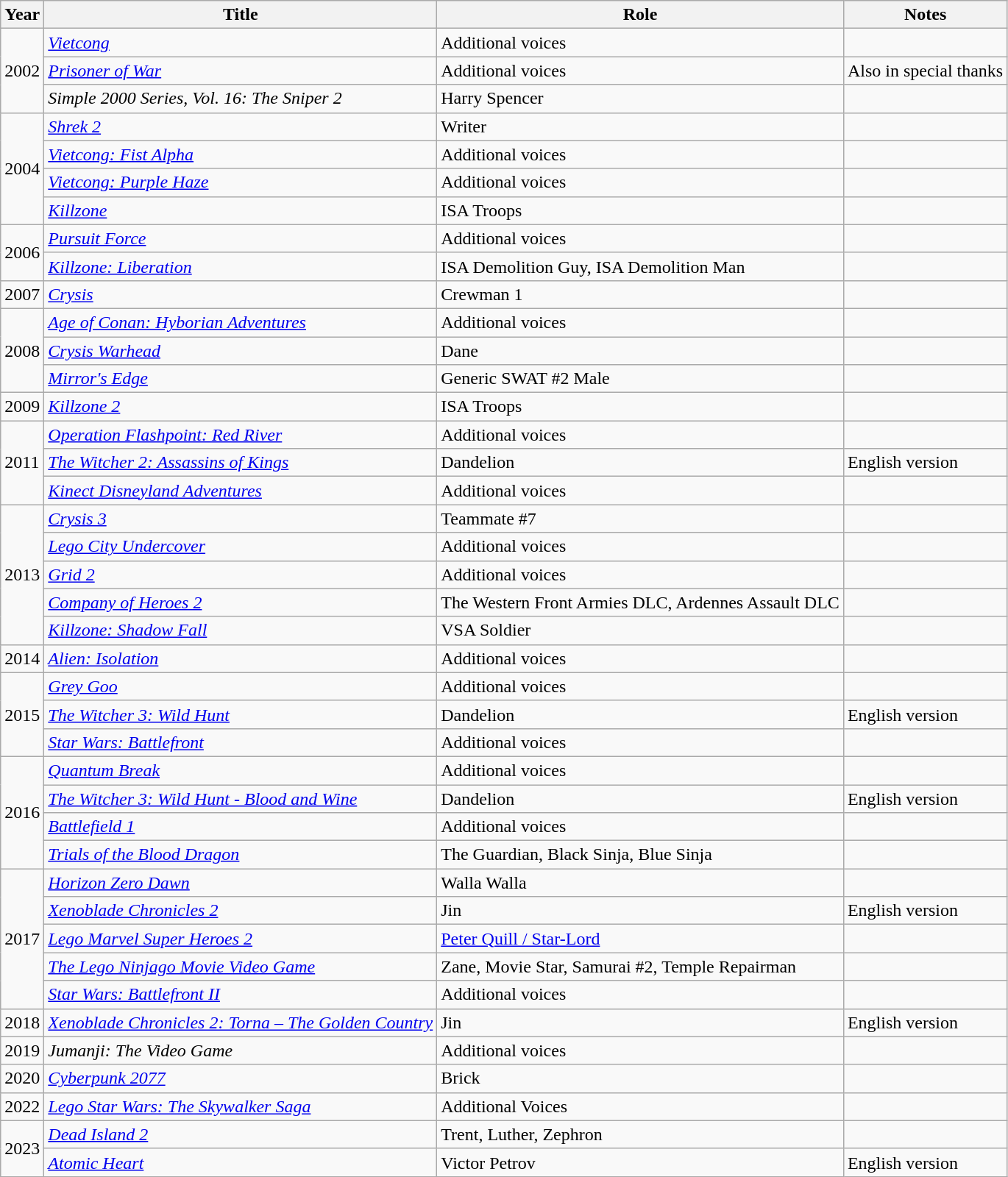<table class="wikitable sortable">
<tr>
<th>Year</th>
<th>Title</th>
<th>Role</th>
<th>Notes</th>
</tr>
<tr>
<td rowspan="3">2002</td>
<td><em><a href='#'>Vietcong</a></em></td>
<td>Additional voices</td>
<td></td>
</tr>
<tr>
<td><em><a href='#'>Prisoner of War</a></em></td>
<td>Additional voices</td>
<td>Also in special thanks</td>
</tr>
<tr>
<td><em>Simple 2000 Series, Vol. 16: The Sniper 2</em></td>
<td>Harry Spencer</td>
<td></td>
</tr>
<tr>
<td rowspan="4">2004</td>
<td><em><a href='#'>Shrek 2</a></em></td>
<td>Writer</td>
<td></td>
</tr>
<tr>
<td><em><a href='#'>Vietcong: Fist Alpha</a></em></td>
<td>Additional voices</td>
<td></td>
</tr>
<tr>
<td><em><a href='#'>Vietcong: Purple Haze</a></em></td>
<td>Additional voices</td>
<td></td>
</tr>
<tr>
<td><em><a href='#'>Killzone</a></em></td>
<td>ISA Troops</td>
<td></td>
</tr>
<tr>
<td rowspan="2">2006</td>
<td><em><a href='#'>Pursuit Force</a></em></td>
<td>Additional voices</td>
<td></td>
</tr>
<tr>
<td><em><a href='#'>Killzone: Liberation</a></em></td>
<td>ISA Demolition Guy, ISA Demolition Man</td>
<td></td>
</tr>
<tr>
<td>2007</td>
<td><em><a href='#'>Crysis</a></em></td>
<td>Crewman 1</td>
<td></td>
</tr>
<tr>
<td rowspan="3">2008</td>
<td><em><a href='#'>Age of Conan: Hyborian Adventures</a></em></td>
<td>Additional voices</td>
<td></td>
</tr>
<tr>
<td><em><a href='#'>Crysis Warhead</a></em></td>
<td>Dane</td>
<td></td>
</tr>
<tr>
<td><em><a href='#'>Mirror's Edge</a></em></td>
<td>Generic SWAT #2 Male</td>
<td></td>
</tr>
<tr>
<td>2009</td>
<td><em><a href='#'>Killzone 2</a></em></td>
<td>ISA Troops</td>
<td></td>
</tr>
<tr>
<td rowspan="3">2011</td>
<td><em><a href='#'>Operation Flashpoint: Red River</a></em></td>
<td>Additional voices</td>
<td></td>
</tr>
<tr>
<td><em><a href='#'>The Witcher 2: Assassins of Kings</a></em></td>
<td>Dandelion</td>
<td>English version</td>
</tr>
<tr>
<td><em><a href='#'>Kinect Disneyland Adventures</a></em></td>
<td>Additional voices</td>
<td></td>
</tr>
<tr>
<td rowspan="5">2013</td>
<td><em><a href='#'>Crysis 3</a></em></td>
<td>Teammate #7</td>
<td></td>
</tr>
<tr>
<td><em><a href='#'>Lego City Undercover</a></em></td>
<td>Additional voices</td>
<td></td>
</tr>
<tr>
<td><em><a href='#'>Grid 2</a></em></td>
<td>Additional voices</td>
<td></td>
</tr>
<tr>
<td><em><a href='#'>Company of Heroes 2</a></em></td>
<td>The Western Front Armies DLC, Ardennes Assault DLC</td>
<td></td>
</tr>
<tr>
<td><em><a href='#'>Killzone: Shadow Fall</a></em></td>
<td>VSA Soldier</td>
<td></td>
</tr>
<tr>
<td>2014</td>
<td><em><a href='#'>Alien: Isolation</a></em></td>
<td>Additional voices</td>
<td></td>
</tr>
<tr>
<td rowspan="3">2015</td>
<td><em><a href='#'>Grey Goo</a></em></td>
<td>Additional voices</td>
<td></td>
</tr>
<tr>
<td><em><a href='#'>The Witcher 3: Wild Hunt</a></em></td>
<td>Dandelion</td>
<td>English version</td>
</tr>
<tr>
<td><em><a href='#'>Star Wars: Battlefront</a></em></td>
<td>Additional voices</td>
<td></td>
</tr>
<tr>
<td rowspan="4">2016</td>
<td><em><a href='#'>Quantum Break</a></em></td>
<td>Additional voices</td>
<td></td>
</tr>
<tr>
<td><em><a href='#'>The Witcher 3: Wild Hunt - Blood and Wine</a></em></td>
<td>Dandelion</td>
<td>English version</td>
</tr>
<tr>
<td><em><a href='#'>Battlefield 1</a></em></td>
<td>Additional voices</td>
<td></td>
</tr>
<tr>
<td><em><a href='#'>Trials of the Blood Dragon</a></em></td>
<td>The Guardian, Black Sinja, Blue Sinja</td>
<td></td>
</tr>
<tr>
<td rowspan="5">2017</td>
<td><em><a href='#'>Horizon Zero Dawn</a></em></td>
<td>Walla Walla</td>
<td></td>
</tr>
<tr>
<td><em><a href='#'>Xenoblade Chronicles 2</a></em></td>
<td>Jin</td>
<td>English version</td>
</tr>
<tr>
<td><em><a href='#'>Lego Marvel Super Heroes 2</a></em></td>
<td><a href='#'>Peter Quill / Star-Lord</a></td>
<td></td>
</tr>
<tr>
<td><em><a href='#'>The Lego Ninjago Movie Video Game</a></em></td>
<td>Zane, Movie Star, Samurai #2, Temple Repairman</td>
<td></td>
</tr>
<tr>
<td><em><a href='#'>Star Wars: Battlefront II</a></em></td>
<td>Additional voices</td>
<td></td>
</tr>
<tr>
<td>2018</td>
<td><em><a href='#'>Xenoblade Chronicles 2: Torna – The Golden Country</a></em></td>
<td>Jin</td>
<td>English version</td>
</tr>
<tr>
<td>2019</td>
<td><em>Jumanji: The Video Game</em></td>
<td>Additional voices</td>
<td></td>
</tr>
<tr>
<td>2020</td>
<td><em><a href='#'>Cyberpunk 2077</a></em></td>
<td>Brick</td>
<td></td>
</tr>
<tr>
<td>2022</td>
<td><em><a href='#'>Lego Star Wars: The Skywalker Saga</a></em></td>
<td>Additional Voices</td>
<td></td>
</tr>
<tr>
<td rowspan="2">2023</td>
<td><em><a href='#'>Dead Island 2</a></em></td>
<td>Trent, Luther, Zephron</td>
<td></td>
</tr>
<tr>
<td><em><a href='#'>Atomic Heart</a></em></td>
<td>Victor Petrov</td>
<td>English version</td>
</tr>
</table>
